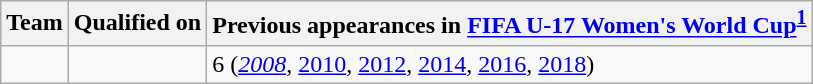<table class="wikitable sortable">
<tr>
<th>Team</th>
<th>Qualified on</th>
<th data-sort-type="number">Previous appearances in <a href='#'>FIFA U-17 Women's World Cup</a><sup><strong><a href='#'>1</a></strong></sup></th>
</tr>
<tr>
<td></td>
<td></td>
<td>6 (<em><a href='#'>2008</a></em>, <a href='#'>2010</a>, <a href='#'>2012</a>, <a href='#'>2014</a>, <a href='#'>2016</a>, <a href='#'>2018</a>)</td>
</tr>
</table>
